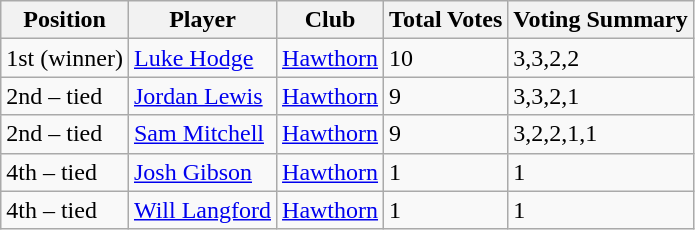<table class="wikitable">
<tr>
<th>Position</th>
<th>Player</th>
<th>Club</th>
<th>Total Votes</th>
<th>Voting Summary</th>
</tr>
<tr>
<td>1st (winner)</td>
<td><a href='#'>Luke Hodge</a></td>
<td><a href='#'>Hawthorn</a></td>
<td>10</td>
<td>3,3,2,2</td>
</tr>
<tr>
<td>2nd – tied</td>
<td><a href='#'>Jordan Lewis</a></td>
<td><a href='#'>Hawthorn</a></td>
<td>9</td>
<td>3,3,2,1</td>
</tr>
<tr>
<td>2nd – tied</td>
<td><a href='#'>Sam Mitchell</a></td>
<td><a href='#'>Hawthorn</a></td>
<td>9</td>
<td>3,2,2,1,1</td>
</tr>
<tr>
<td>4th – tied</td>
<td><a href='#'>Josh Gibson</a></td>
<td><a href='#'>Hawthorn</a></td>
<td>1</td>
<td>1</td>
</tr>
<tr>
<td>4th – tied</td>
<td><a href='#'>Will Langford</a></td>
<td><a href='#'>Hawthorn</a></td>
<td>1</td>
<td>1</td>
</tr>
</table>
